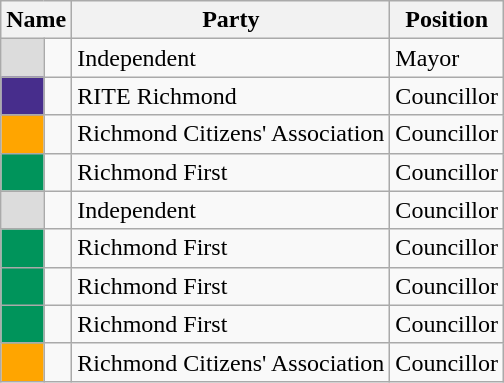<table class="wikitable sortable">
<tr>
<th colspan="2">Name</th>
<th>Party</th>
<th>Position</th>
</tr>
<tr>
<td style="background:gainsboro"></td>
<td></td>
<td>Independent</td>
<td>Mayor</td>
</tr>
<tr>
<td bgcolor=#472D8C> </td>
<td></td>
<td>RITE Richmond</td>
<td>Councillor</td>
</tr>
<tr>
<td bgcolor=#FFA500> </td>
<td></td>
<td>Richmond Citizens' Association</td>
<td>Councillor</td>
</tr>
<tr>
<td bgcolor=#00945B> </td>
<td></td>
<td>Richmond First</td>
<td>Councillor</td>
</tr>
<tr>
<td style="background:gainsboro"></td>
<td></td>
<td>Independent</td>
<td>Councillor</td>
</tr>
<tr>
<td bgcolor=#00945B> </td>
<td></td>
<td>Richmond First</td>
<td>Councillor</td>
</tr>
<tr>
<td bgcolor=#00945B> </td>
<td></td>
<td>Richmond First</td>
<td>Councillor</td>
</tr>
<tr>
<td bgcolor=#00945B> </td>
<td></td>
<td>Richmond First</td>
<td>Councillor</td>
</tr>
<tr>
<td bgcolor=#FFA500> </td>
<td></td>
<td>Richmond Citizens' Association</td>
<td>Councillor</td>
</tr>
</table>
